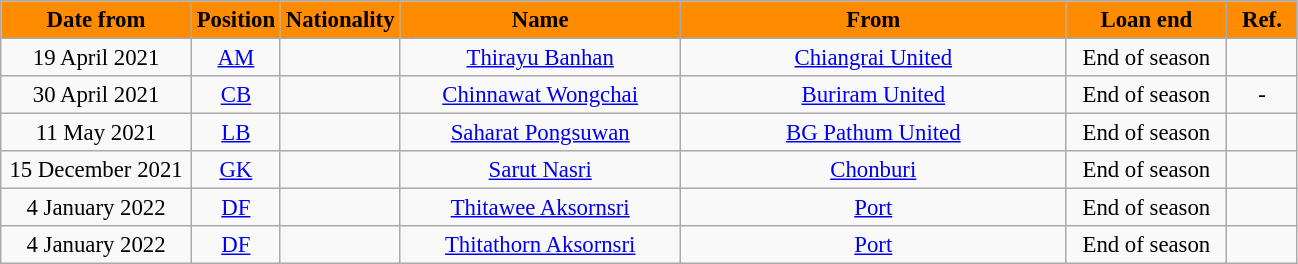<table class="wikitable"  style="text-align:center; font-size:95%; ">
<tr>
<th style="background:#FF8C00; width:120px;">Date from</th>
<th style="background:#FF8C00; width:50px;">Position</th>
<th style="background:#FF8C00; width:50px;">Nationality</th>
<th style="background:#FF8C00; width:180px;">Name</th>
<th style="background:#FF8C00; width:250px;">From</th>
<th style="background:#FF8C00; width:100px;">Loan end</th>
<th style="background:#FF8C00; width:40px;">Ref.</th>
</tr>
<tr>
<td>19 April 2021</td>
<td><a href='#'>AM</a></td>
<td></td>
<td><a href='#'>Thirayu Banhan</a></td>
<td> <a href='#'>Chiangrai United</a></td>
<td>End of season</td>
<td></td>
</tr>
<tr>
<td>30 April 2021</td>
<td><a href='#'>CB</a></td>
<td></td>
<td><a href='#'>Chinnawat Wongchai</a></td>
<td> <a href='#'>Buriram United</a></td>
<td>End of season</td>
<td>-</td>
</tr>
<tr>
<td>11 May 2021</td>
<td><a href='#'>LB</a></td>
<td></td>
<td><a href='#'>Saharat Pongsuwan</a></td>
<td> <a href='#'>BG Pathum United</a></td>
<td>End of season</td>
<td></td>
</tr>
<tr>
<td>15 December 2021</td>
<td><a href='#'>GK</a></td>
<td></td>
<td><a href='#'>Sarut Nasri</a></td>
<td> <a href='#'>Chonburi</a></td>
<td>End of season</td>
<td></td>
</tr>
<tr>
<td>4 January 2022</td>
<td><a href='#'>DF</a></td>
<td></td>
<td><a href='#'>Thitawee Aksornsri</a></td>
<td> <a href='#'>Port</a></td>
<td>End of season</td>
<td></td>
</tr>
<tr>
<td>4 January 2022</td>
<td><a href='#'>DF</a></td>
<td></td>
<td><a href='#'>Thitathorn Aksornsri</a></td>
<td> <a href='#'>Port</a></td>
<td>End of season</td>
<td></td>
</tr>
</table>
